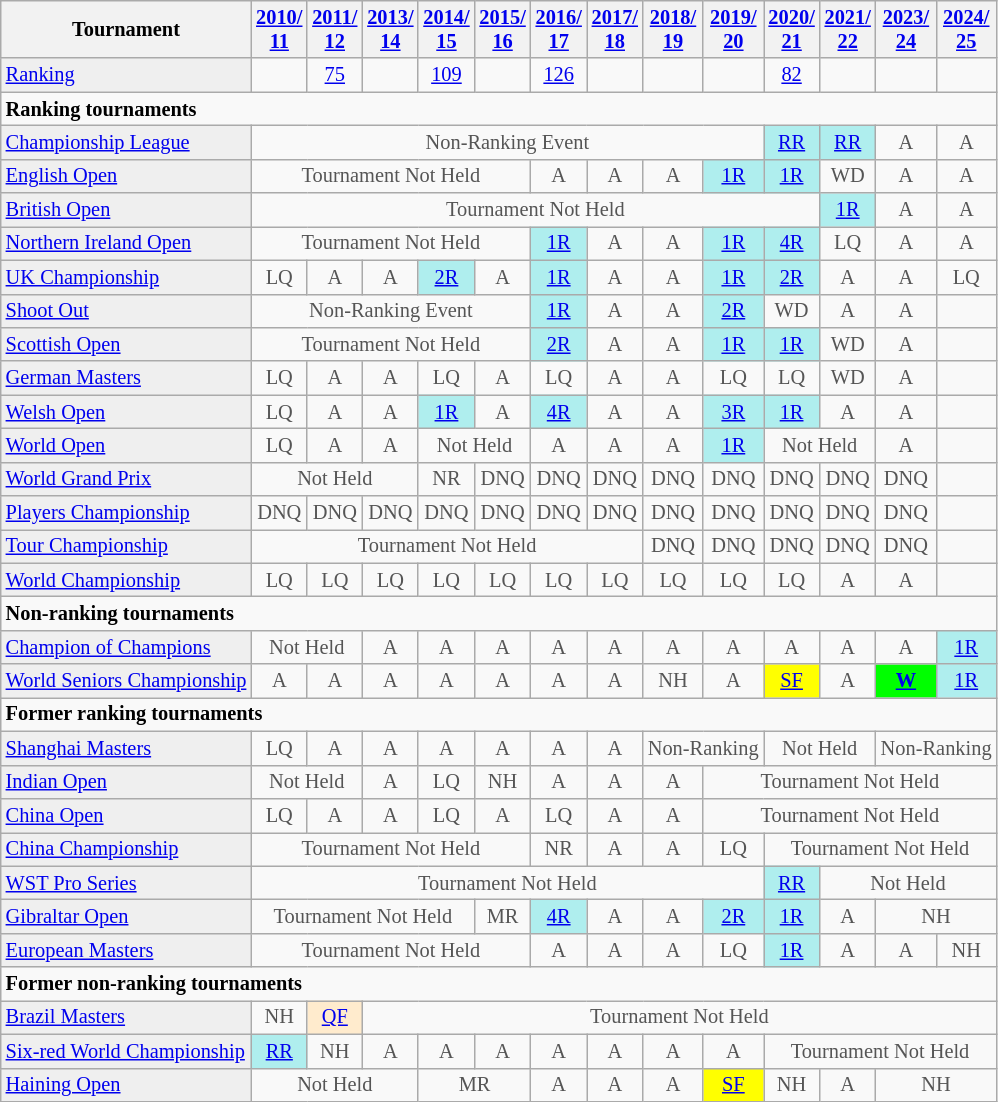<table class="wikitable" style="font-size:85%;">
<tr>
<th>Tournament</th>
<th><a href='#'>2010/<br>11</a></th>
<th><a href='#'>2011/<br>12</a></th>
<th><a href='#'>2013/<br>14</a></th>
<th><a href='#'>2014/<br>15</a></th>
<th><a href='#'>2015/<br>16</a></th>
<th><a href='#'>2016/<br>17</a></th>
<th><a href='#'>2017/<br>18</a></th>
<th><a href='#'>2018/<br>19</a></th>
<th><a href='#'>2019/<br>20</a></th>
<th><a href='#'>2020/<br>21</a></th>
<th><a href='#'>2021/<br>22</a></th>
<th><a href='#'>2023/<br>24</a></th>
<th><a href='#'>2024/<br>25</a></th>
</tr>
<tr>
<td style="background:#EFEFEF;"><a href='#'>Ranking</a></td>
<td align="center"></td>
<td align="center"><a href='#'>75</a></td>
<td align="center"></td>
<td align="center"><a href='#'>109</a></td>
<td align="center"></td>
<td align="center"><a href='#'>126</a></td>
<td align="center"></td>
<td align="center"></td>
<td align="center"></td>
<td align="center"><a href='#'>82</a></td>
<td align="center"></td>
<td align="center"></td>
<td align="center"></td>
</tr>
<tr>
<td colspan="19"><strong>Ranking tournaments</strong></td>
</tr>
<tr>
<td style="background:#EFEFEF;"><a href='#'>Championship League</a></td>
<td align="center" colspan="9" style="color:#555555;">Non-Ranking Event</td>
<td align="center" style="background:#afeeee;"><a href='#'>RR</a></td>
<td align="center" style="background:#afeeee;"><a href='#'>RR</a></td>
<td align="center" style="color:#555555;">A</td>
<td align="center" style="color:#555555;">A</td>
</tr>
<tr>
<td style="background:#EFEFEF;"><a href='#'>English Open</a></td>
<td align="center" colspan="5" style="color:#555555;">Tournament Not Held</td>
<td align="center" style="color:#555555;">A</td>
<td align="center" style="color:#555555;">A</td>
<td align="center" style="color:#555555;">A</td>
<td align="center" style="background:#afeeee;"><a href='#'>1R</a></td>
<td align="center" style="background:#afeeee;"><a href='#'>1R</a></td>
<td align="center" style="color:#555555;">WD</td>
<td align="center" style="color:#555555;">A</td>
<td align="center" style="color:#555555;">A</td>
</tr>
<tr>
<td style="background:#EFEFEF;"><a href='#'>British Open</a></td>
<td align="center" colspan="10" style="color:#555555;">Tournament Not Held</td>
<td align="center" style="background:#afeeee;"><a href='#'>1R</a></td>
<td align="center" style="color:#555555;">A</td>
<td align="center" style="color:#555555;">A</td>
</tr>
<tr>
<td style="background:#EFEFEF;"><a href='#'>Northern Ireland Open</a></td>
<td align="center" colspan="5" style="color:#555555;">Tournament Not Held</td>
<td align="center" style="background:#afeeee;"><a href='#'>1R</a></td>
<td align="center" style="color:#555555;">A</td>
<td align="center" style="color:#555555;">A</td>
<td align="center" style="background:#afeeee;"><a href='#'>1R</a></td>
<td align="center" style="background:#afeeee;"><a href='#'>4R</a></td>
<td align="center" style="color:#555555;">LQ</td>
<td align="center" style="color:#555555;">A</td>
<td align="center" style="color:#555555;">A</td>
</tr>
<tr>
<td style="background:#EFEFEF;"><a href='#'>UK Championship</a></td>
<td align="center" style="color:#555555;">LQ</td>
<td align="center" style="color:#555555;">A</td>
<td align="center" style="color:#555555;">A</td>
<td align="center" style="background:#afeeee;"><a href='#'>2R</a></td>
<td align="center" style="color:#555555;">A</td>
<td align="center" style="background:#afeeee;"><a href='#'>1R</a></td>
<td align="center" style="color:#555555;">A</td>
<td align="center" style="color:#555555;">A</td>
<td align="center" style="background:#afeeee;"><a href='#'>1R</a></td>
<td align="center" style="background:#afeeee;"><a href='#'>2R</a></td>
<td align="center" style="color:#555555;">A</td>
<td align="center" style="color:#555555;">A</td>
<td align="center" style="color:#555555;">LQ</td>
</tr>
<tr>
<td style="background:#EFEFEF;"><a href='#'>Shoot Out</a></td>
<td align="center" colspan="5" style="color:#555555;">Non-Ranking Event</td>
<td align="center" style="background:#afeeee;"><a href='#'>1R</a></td>
<td align="center" style="color:#555555;">A</td>
<td align="center" style="color:#555555;">A</td>
<td align="center" style="background:#afeeee;"><a href='#'>2R</a></td>
<td align="center" style="color:#555555;">WD</td>
<td align="center" style="color:#555555;">A</td>
<td align="center" style="color:#555555;">A</td>
<td></td>
</tr>
<tr>
<td style="background:#EFEFEF;"><a href='#'>Scottish Open</a></td>
<td align="center" colspan="5" style="color:#555555;">Tournament Not Held</td>
<td align="center" style="background:#afeeee;"><a href='#'>2R</a></td>
<td align="center" style="color:#555555;">A</td>
<td align="center" style="color:#555555;">A</td>
<td align="center" style="background:#afeeee;"><a href='#'>1R</a></td>
<td align="center" style="background:#afeeee;"><a href='#'>1R</a></td>
<td align="center" style="color:#555555;">WD</td>
<td align="center" style="color:#555555;">A</td>
<td></td>
</tr>
<tr>
<td style="background:#EFEFEF;"><a href='#'>German Masters</a></td>
<td align="center" style="color:#555555;">LQ</td>
<td align="center" style="color:#555555;">A</td>
<td align="center" style="color:#555555;">A</td>
<td align="center" style="color:#555555;">LQ</td>
<td align="center" style="color:#555555;">A</td>
<td align="center" style="color:#555555;">LQ</td>
<td align="center" style="color:#555555;">A</td>
<td align="center" style="color:#555555;">A</td>
<td align="center" style="color:#555555;">LQ</td>
<td align="center" style="color:#555555;">LQ</td>
<td align="center" style="color:#555555;">WD</td>
<td align="center" style="color:#555555;">A</td>
<td></td>
</tr>
<tr>
<td style="background:#EFEFEF;"><a href='#'>Welsh Open</a></td>
<td align="center" style="color:#555555;">LQ</td>
<td align="center" style="color:#555555;">A</td>
<td align="center" style="color:#555555;">A</td>
<td align="center" style="background:#afeeee;"><a href='#'>1R</a></td>
<td align="center" style="color:#555555;">A</td>
<td align="center" style="background:#afeeee;"><a href='#'>4R</a></td>
<td align="center" style="color:#555555;">A</td>
<td align="center" style="color:#555555;">A</td>
<td align="center" style="background:#afeeee;"><a href='#'>3R</a></td>
<td align="center" style="background:#afeeee;"><a href='#'>1R</a></td>
<td align="center" style="color:#555555;">A</td>
<td align="center" style="color:#555555;">A</td>
<td></td>
</tr>
<tr>
<td style="background:#EFEFEF;"><a href='#'>World Open</a></td>
<td align="center" style="color:#555555;">LQ</td>
<td align="center" style="color:#555555;">A</td>
<td align="center" style="color:#555555;">A</td>
<td align="center" colspan="2" style="color:#555555;">Not Held</td>
<td align="center" style="color:#555555;">A</td>
<td align="center" style="color:#555555;">A</td>
<td align="center" style="color:#555555;">A</td>
<td align="center" style="background:#afeeee;"><a href='#'>1R</a></td>
<td align="center" colspan="2" style="color:#555555;">Not Held</td>
<td align="center" style="color:#555555;">A</td>
<td></td>
</tr>
<tr>
<td style="background:#EFEFEF;"><a href='#'>World Grand Prix</a></td>
<td align="center" colspan="3" style="color:#555555;">Not Held</td>
<td align="center" style="color:#555555;">NR</td>
<td align="center" style="color:#555555;">DNQ</td>
<td align="center" style="color:#555555;">DNQ</td>
<td align="center" style="color:#555555;">DNQ</td>
<td align="center" style="color:#555555;">DNQ</td>
<td align="center" style="color:#555555;">DNQ</td>
<td align="center" style="color:#555555;">DNQ</td>
<td align="center" style="color:#555555;">DNQ</td>
<td align="center" style="color:#555555;">DNQ</td>
<td></td>
</tr>
<tr>
<td style="background:#EFEFEF;"><a href='#'>Players Championship</a></td>
<td align="center" style="color:#555555;">DNQ</td>
<td align="center" style="color:#555555;">DNQ</td>
<td align="center" style="color:#555555;">DNQ</td>
<td align="center" style="color:#555555;">DNQ</td>
<td align="center" style="color:#555555;">DNQ</td>
<td align="center" style="color:#555555;">DNQ</td>
<td align="center" style="color:#555555;">DNQ</td>
<td align="center" style="color:#555555;">DNQ</td>
<td align="center" style="color:#555555;">DNQ</td>
<td align="center" style="color:#555555;">DNQ</td>
<td align="center" style="color:#555555;">DNQ</td>
<td align="center" style="color:#555555;">DNQ</td>
<td></td>
</tr>
<tr>
<td style="background:#EFEFEF;"><a href='#'>Tour Championship</a></td>
<td align="center" colspan="7" style="color:#555555;">Tournament Not Held</td>
<td align="center" style="color:#555555;">DNQ</td>
<td align="center" style="color:#555555;">DNQ</td>
<td align="center" style="color:#555555;">DNQ</td>
<td align="center" style="color:#555555;">DNQ</td>
<td align="center" style="color:#555555;">DNQ</td>
<td></td>
</tr>
<tr>
<td style="background:#EFEFEF;"><a href='#'>World Championship</a></td>
<td align="center" style="color:#555555;">LQ</td>
<td align="center" style="color:#555555;">LQ</td>
<td align="center" style="color:#555555;">LQ</td>
<td align="center" style="color:#555555;">LQ</td>
<td align="center" style="color:#555555;">LQ</td>
<td align="center" style="color:#555555;">LQ</td>
<td align="center" style="color:#555555;">LQ</td>
<td align="center" style="color:#555555;">LQ</td>
<td align="center" style="color:#555555;">LQ</td>
<td align="center" style="color:#555555;">LQ</td>
<td align="center" style="color:#555555;">A</td>
<td align="center" style="color:#555555;">A</td>
<td></td>
</tr>
<tr>
<td colspan="19"><strong>Non-ranking tournaments</strong></td>
</tr>
<tr>
<td style="background:#EFEFEF;"><a href='#'>Champion of Champions</a></td>
<td align="center" colspan="2" style="color:#555555;">Not Held</td>
<td align="center" style="color:#555555;">A</td>
<td align="center" style="color:#555555;">A</td>
<td align="center" style="color:#555555;">A</td>
<td align="center" style="color:#555555;">A</td>
<td align="center" style="color:#555555;">A</td>
<td align="center" style="color:#555555;">A</td>
<td align="center" style="color:#555555;">A</td>
<td align="center" style="color:#555555;">A</td>
<td align="center" style="color:#555555;">A</td>
<td align="center" style="color:#555555;">A</td>
<td align="center" style="background:#afeeee;"><a href='#'>1R</a></td>
</tr>
<tr>
<td style="background:#EFEFEF;"><a href='#'>World Seniors Championship</a></td>
<td align="center" style="color:#555555;">A</td>
<td align="center" style="color:#555555;">A</td>
<td align="center" style="color:#555555;">A</td>
<td align="center" style="color:#555555;">A</td>
<td align="center" style="color:#555555;">A</td>
<td align="center" style="color:#555555;">A</td>
<td align="center" style="color:#555555;">A</td>
<td align="center" style="color:#555555;">NH</td>
<td align="center" style="color:#555555;">A</td>
<td align="center" style=background:yellow;"><a href='#'>SF</a></td>
<td align="center" style="color:#555555;">A</td>
<td align="center" style="background:#00ff00;"><a href='#'><strong>W</strong></a></td>
<td align="center" style="background:#afeeee;"><a href='#'>1R</a></td>
</tr>
<tr>
<td colspan="20"><strong>Former ranking tournaments</strong></td>
</tr>
<tr>
<td style="background:#EFEFEF;"><a href='#'>Shanghai Masters</a></td>
<td align="center" style="color:#555555;">LQ</td>
<td align="center" style="color:#555555;">A</td>
<td align="center" style="color:#555555;">A</td>
<td align="center" style="color:#555555;">A</td>
<td align="center" style="color:#555555;">A</td>
<td align="center" style="color:#555555;">A</td>
<td align="center" style="color:#555555;">A</td>
<td align="center" colspan="2" style="color:#555555;">Non-Ranking</td>
<td align="center" colspan="2" style="color:#555555;">Not Held</td>
<td align="center" colspan="2" style="color:#555555;">Non-Ranking</td>
</tr>
<tr>
<td style="background:#EFEFEF;"><a href='#'>Indian Open</a></td>
<td align="center" colspan="2" style="color:#555555;">Not Held</td>
<td align="center" style="color:#555555;">A</td>
<td align="center" style="color:#555555;">LQ</td>
<td align="center" style="color:#555555;">NH</td>
<td align="center" style="color:#555555;">A</td>
<td align="center" style="color:#555555;">A</td>
<td align="center" style="color:#555555;">A</td>
<td align="center" colspan="20" style="color:#555555;">Tournament Not Held</td>
</tr>
<tr>
<td style="background:#EFEFEF;"><a href='#'>China Open</a></td>
<td align="center" style="color:#555555;">LQ</td>
<td align="center" style="color:#555555;">A</td>
<td align="center" style="color:#555555;">A</td>
<td align="center" style="color:#555555;">LQ</td>
<td align="center" style="color:#555555;">A</td>
<td align="center" style="color:#555555;">LQ</td>
<td align="center" style="color:#555555;">A</td>
<td align="center" style="color:#555555;">A</td>
<td align="center" colspan="20" style="color:#555555;">Tournament Not Held</td>
</tr>
<tr>
<td style="background:#EFEFEF;"><a href='#'>China Championship</a></td>
<td align="center" colspan="5" style="color:#555555;">Tournament Not Held</td>
<td align="center" style="color:#555555;">NR</td>
<td align="center" style="color:#555555;">A</td>
<td align="center" style="color:#555555;">A</td>
<td align="center" style="color:#555555;">LQ</td>
<td align="center" colspan="20" style="color:#555555;">Tournament Not Held</td>
</tr>
<tr>
<td style="background:#EFEFEF;"><a href='#'>WST Pro Series</a></td>
<td align="center" colspan="9" style="color:#555555;">Tournament Not Held</td>
<td align="center" style="background:#afeeee;"><a href='#'>RR</a></td>
<td align="center" colspan="20" style="color:#555555;">Not Held</td>
</tr>
<tr>
<td style="background:#EFEFEF;"><a href='#'>Gibraltar Open</a></td>
<td align="center" colspan="4" style="color:#555555;">Tournament Not Held</td>
<td align="center" style="color:#555555;">MR</td>
<td align="center" style="background:#afeeee;"><a href='#'>4R</a></td>
<td align="center" style="color:#555555;">A</td>
<td align="center" style="color:#555555;">A</td>
<td align="center" style="background:#afeeee;"><a href='#'>2R</a></td>
<td align="center" style="background:#afeeee;"><a href='#'>1R</a></td>
<td align="center" style="color:#555555;">A</td>
<td align="center" colspan="20" style="color:#555555;">NH</td>
</tr>
<tr>
<td style="background:#EFEFEF;"><a href='#'>European Masters</a></td>
<td align="center" colspan="5" style="color:#555555;">Tournament Not Held</td>
<td align="center" style="color:#555555;">A</td>
<td align="center" style="color:#555555;">A</td>
<td align="center" style="color:#555555;">A</td>
<td align="center" style="color:#555555;">LQ</td>
<td align="center" style="background:#afeeee;"><a href='#'>1R</a></td>
<td align="center" style="color:#555555;">A</td>
<td align="center" style="color:#555555;">A</td>
<td align="center" style="color:#555555;">NH</td>
</tr>
<tr>
<td colspan="19"><strong>Former non-ranking tournaments</strong></td>
</tr>
<tr>
<td style="background:#EFEFEF;"><a href='#'>Brazil Masters</a></td>
<td align="center" style="color:#555555;">NH</td>
<td align="center" style="background:#ffebcd;"><a href='#'>QF</a></td>
<td align="center" colspan="20" style="color:#555555;">Tournament Not Held</td>
</tr>
<tr>
<td style="background:#EFEFEF;"><a href='#'>Six-red World Championship</a></td>
<td align="center" style="background:#afeeee;"><a href='#'>RR</a></td>
<td align="center" style="color:#555555;">NH</td>
<td align="center" style="color:#555555;">A</td>
<td align="center" style="color:#555555;">A</td>
<td align="center" style="color:#555555;">A</td>
<td align="center" style="color:#555555;">A</td>
<td align="center" style="color:#555555;">A</td>
<td align="center" style="color:#555555;">A</td>
<td align="center" style="color:#555555;">A</td>
<td align="center" colspan="20" style="color:#555555;">Tournament Not Held</td>
</tr>
<tr>
<td style="background:#EFEFEF;"><a href='#'>Haining Open</a></td>
<td align="center" colspan="3" style="color:#555555;">Not Held</td>
<td align="center" colspan="2" style="color:#555555;">MR</td>
<td align="center" style="color:#555555;">A</td>
<td align="center" style="color:#555555;">A</td>
<td align="center" style="color:#555555;">A</td>
<td align="center" style=background:yellow;"><a href='#'>SF</a></td>
<td align="center" style="color:#555555;">NH</td>
<td align="center" style="color:#555555;">A</td>
<td align="center" colspan="20" style="color:#555555;">NH</td>
</tr>
</table>
